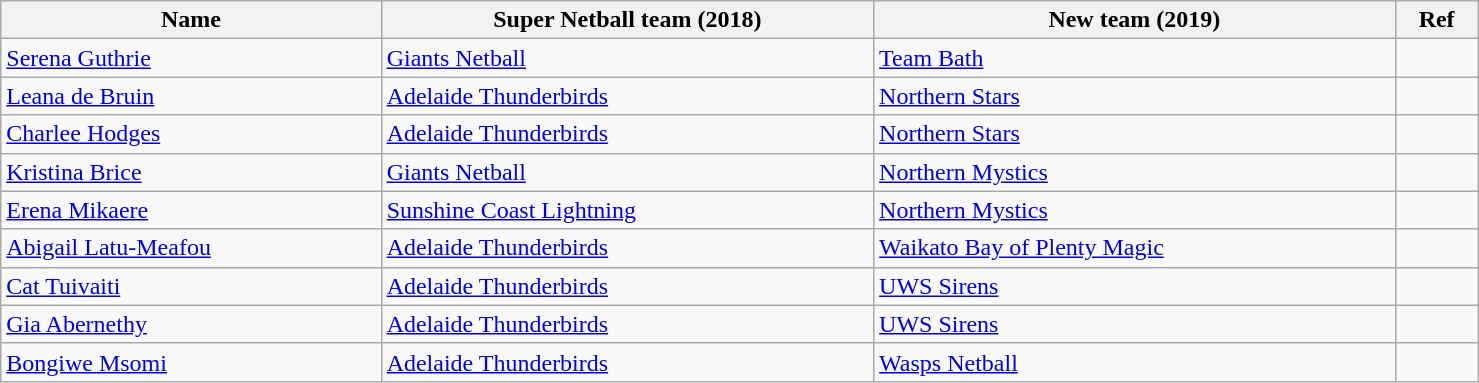<table class="wikitable sortable" style="width:78%; text-align:center; text-align:left;">
<tr>
<th>Name</th>
<th>Super Netball team (2018)</th>
<th>New team (2019)</th>
<th>Ref</th>
</tr>
<tr>
<td> <a href='#'>Serena Guthrie</a></td>
<td><a href='#'>Giants Netball</a></td>
<td> <a href='#'>Team Bath</a></td>
<td></td>
</tr>
<tr>
<td> <a href='#'>Leana de Bruin</a></td>
<td><a href='#'>Adelaide Thunderbirds</a></td>
<td> <a href='#'>Northern Stars</a></td>
<td></td>
</tr>
<tr>
<td> <a href='#'>Charlee Hodges</a></td>
<td><a href='#'>Adelaide Thunderbirds</a></td>
<td> <a href='#'>Northern Stars</a></td>
<td></td>
</tr>
<tr>
<td> <a href='#'>Kristina Brice</a></td>
<td><a href='#'>Giants Netball</a></td>
<td> <a href='#'>Northern Mystics</a></td>
<td></td>
</tr>
<tr>
<td> <a href='#'>Erena Mikaere</a></td>
<td><a href='#'>Sunshine Coast Lightning</a></td>
<td> <a href='#'>Northern Mystics</a></td>
<td></td>
</tr>
<tr>
<td> <a href='#'>Abigail Latu-Meafou</a></td>
<td><a href='#'>Adelaide Thunderbirds</a></td>
<td> <a href='#'>Waikato Bay of Plenty Magic</a></td>
<td></td>
</tr>
<tr>
<td> <a href='#'>Cat Tuivaiti</a></td>
<td><a href='#'>Adelaide Thunderbirds</a></td>
<td> <a href='#'>UWS Sirens</a></td>
<td></td>
</tr>
<tr>
<td> <a href='#'>Gia Abernethy</a></td>
<td><a href='#'>Adelaide Thunderbirds</a></td>
<td> <a href='#'>UWS Sirens</a></td>
<td></td>
</tr>
<tr>
<td> <a href='#'>Bongiwe Msomi</a></td>
<td><a href='#'>Adelaide Thunderbirds</a></td>
<td> <a href='#'>Wasps Netball</a></td>
<td></td>
</tr>
</table>
